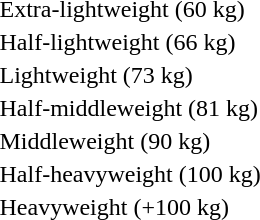<table>
<tr>
<td rowspan=2>Extra-lightweight (60 kg)</td>
<td rowspan=2></td>
<td rowspan=2></td>
<td></td>
</tr>
<tr>
<td></td>
</tr>
<tr>
<td rowspan=2>Half-lightweight (66 kg)</td>
<td rowspan=2></td>
<td rowspan=2></td>
<td></td>
</tr>
<tr>
<td></td>
</tr>
<tr>
<td rowspan=2>Lightweight (73 kg)</td>
<td rowspan=2></td>
<td rowspan=2></td>
<td></td>
</tr>
<tr>
<td></td>
</tr>
<tr>
<td rowspan=2>Half-middleweight (81 kg)</td>
<td rowspan=2></td>
<td rowspan=2></td>
<td></td>
</tr>
<tr>
<td></td>
</tr>
<tr>
<td rowspan=2>Middleweight (90 kg)</td>
<td rowspan=2></td>
<td rowspan=2></td>
<td></td>
</tr>
<tr>
<td></td>
</tr>
<tr>
<td>Half-heavyweight (100 kg)</td>
<td></td>
<td></td>
<td></td>
</tr>
<tr>
<td>Heavyweight (+100 kg)</td>
<td></td>
<td></td>
<td></td>
</tr>
</table>
